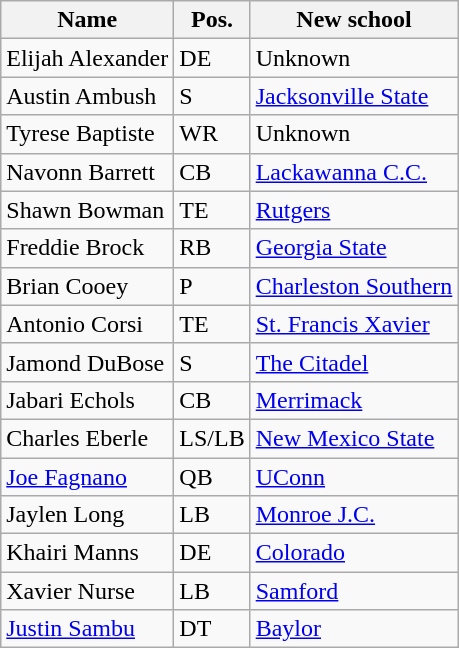<table class="wikitable sortable">
<tr>
<th>Name</th>
<th>Pos.</th>
<th>New school</th>
</tr>
<tr>
<td>Elijah Alexander</td>
<td>DE</td>
<td>Unknown</td>
</tr>
<tr>
<td>Austin Ambush</td>
<td>S</td>
<td><a href='#'>Jacksonville State</a></td>
</tr>
<tr>
<td>Tyrese Baptiste</td>
<td>WR</td>
<td>Unknown</td>
</tr>
<tr>
<td>Navonn Barrett</td>
<td>CB</td>
<td><a href='#'>Lackawanna C.C.</a></td>
</tr>
<tr>
<td>Shawn Bowman</td>
<td>TE</td>
<td><a href='#'>Rutgers</a></td>
</tr>
<tr>
<td>Freddie Brock</td>
<td>RB</td>
<td><a href='#'>Georgia State</a></td>
</tr>
<tr>
<td>Brian Cooey</td>
<td>P</td>
<td><a href='#'>Charleston Southern</a></td>
</tr>
<tr>
<td>Antonio Corsi</td>
<td>TE</td>
<td><a href='#'>St. Francis Xavier</a></td>
</tr>
<tr>
<td>Jamond DuBose</td>
<td>S</td>
<td><a href='#'>The Citadel</a></td>
</tr>
<tr>
<td>Jabari Echols</td>
<td>CB</td>
<td><a href='#'>Merrimack</a></td>
</tr>
<tr>
<td>Charles Eberle</td>
<td>LS/LB</td>
<td><a href='#'>New Mexico State</a></td>
</tr>
<tr>
<td><a href='#'>Joe Fagnano</a></td>
<td>QB</td>
<td><a href='#'>UConn</a></td>
</tr>
<tr>
<td>Jaylen Long</td>
<td>LB</td>
<td><a href='#'>Monroe J.C.</a></td>
</tr>
<tr>
<td>Khairi Manns</td>
<td>DE</td>
<td><a href='#'>Colorado</a></td>
</tr>
<tr>
<td>Xavier Nurse</td>
<td>LB</td>
<td><a href='#'>Samford</a></td>
</tr>
<tr>
<td><a href='#'>Justin Sambu</a></td>
<td>DT</td>
<td><a href='#'>Baylor</a></td>
</tr>
</table>
